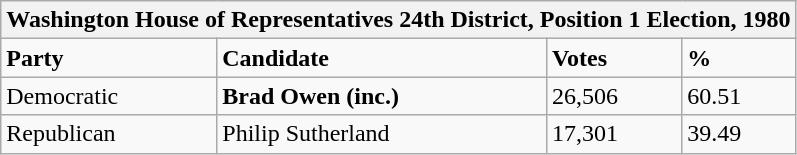<table class="wikitable">
<tr>
<th colspan="4">Washington House of Representatives 24th District, Position 1 Election, 1980</th>
</tr>
<tr>
<td><strong>Party</strong></td>
<td><strong>Candidate</strong></td>
<td><strong>Votes</strong></td>
<td><strong>%</strong></td>
</tr>
<tr>
<td>Democratic</td>
<td><strong>Brad Owen (inc.)</strong></td>
<td>26,506</td>
<td>60.51</td>
</tr>
<tr>
<td>Republican</td>
<td>Philip Sutherland</td>
<td>17,301</td>
<td>39.49</td>
</tr>
</table>
